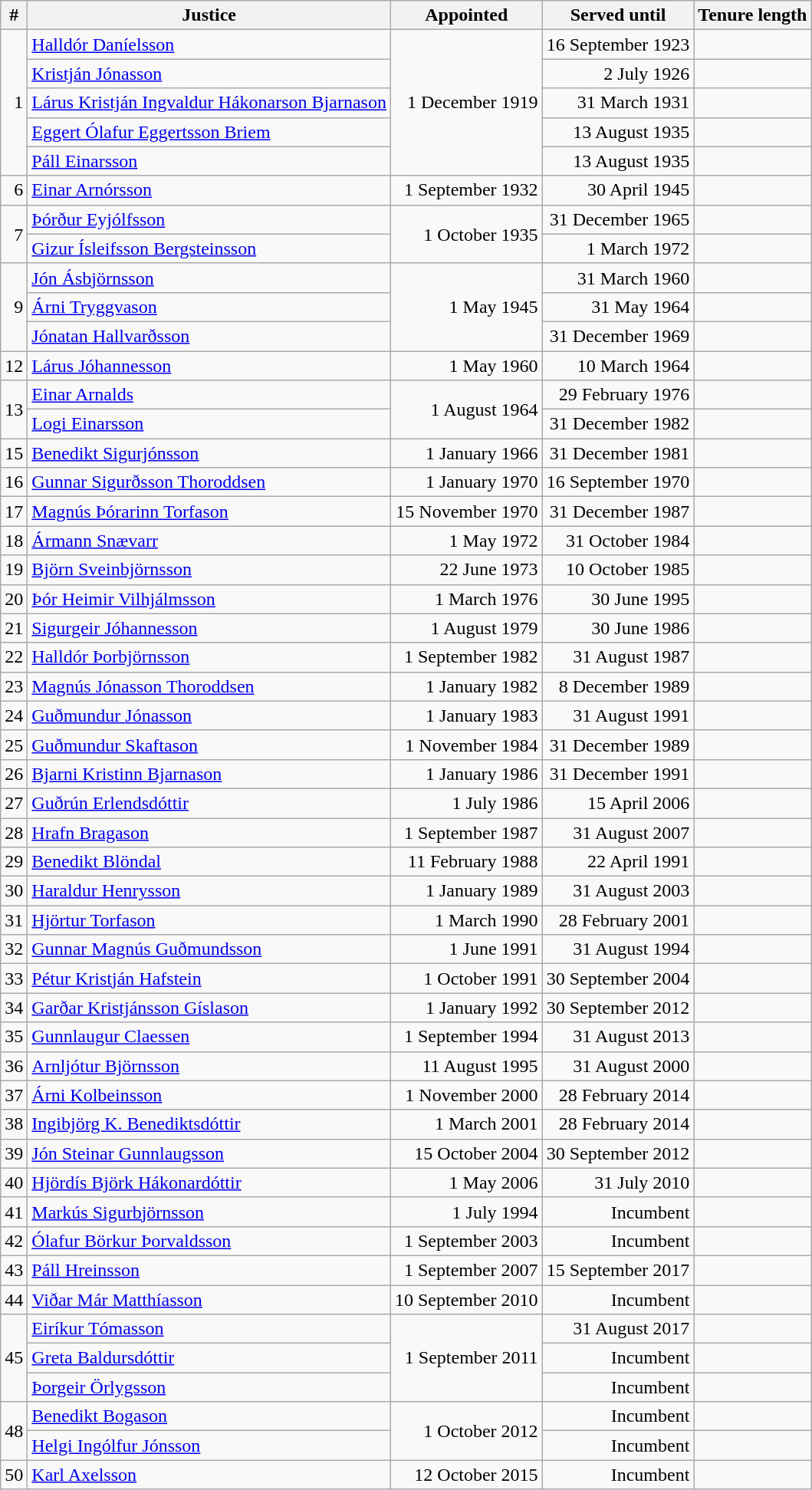<table class="sortable wikitable" style="text-align: right;">
<tr>
<th>#</th>
<th>Justice</th>
<th>Appointed</th>
<th>Served until</th>
<th>Tenure length</th>
</tr>
<tr>
<td rowspan="5">1</td>
<td style="text-align: left;"><a href='#'>Halldór Daníelsson</a></td>
<td rowspan="5">1 December 1919</td>
<td>16 September 1923</td>
<td></td>
</tr>
<tr>
<td style="text-align: left;"><a href='#'>Kristján Jónasson</a></td>
<td>2 July 1926</td>
<td></td>
</tr>
<tr>
<td style="text-align: left;"><a href='#'>Lárus Kristján Ingvaldur Hákonarson Bjarnason</a></td>
<td>31 March 1931</td>
<td></td>
</tr>
<tr>
<td style="text-align: left;"><a href='#'>Eggert Ólafur Eggertsson Briem</a></td>
<td>13 August 1935</td>
<td></td>
</tr>
<tr>
<td style="text-align: left;"><a href='#'>Páll Einarsson</a></td>
<td>13 August 1935</td>
<td></td>
</tr>
<tr>
<td>6</td>
<td style="text-align: left;"><a href='#'>Einar Arnórsson</a></td>
<td>1 September 1932</td>
<td>30 April 1945</td>
<td></td>
</tr>
<tr>
<td rowspan="2">7</td>
<td style="text-align: left;"><a href='#'>Þórður Eyjólfsson</a></td>
<td rowspan="2">1 October 1935</td>
<td>31 December 1965</td>
<td></td>
</tr>
<tr>
<td style="text-align: left;"><a href='#'>Gizur Ísleifsson Bergsteinsson</a></td>
<td>1 March 1972</td>
<td></td>
</tr>
<tr>
<td rowspan="3">9</td>
<td style="text-align: left;"><a href='#'>Jón Ásbjörnsson</a></td>
<td rowspan="3">1 May 1945</td>
<td>31 March 1960</td>
<td></td>
</tr>
<tr>
<td style="text-align: left;"><a href='#'>Árni Tryggvason</a></td>
<td>31 May 1964</td>
<td></td>
</tr>
<tr>
<td style="text-align: left;"><a href='#'>Jónatan Hallvarðsson</a></td>
<td>31 December 1969</td>
<td></td>
</tr>
<tr>
<td>12</td>
<td style="text-align: left;"><a href='#'>Lárus Jóhannesson</a></td>
<td>1 May 1960</td>
<td>10 March 1964</td>
<td></td>
</tr>
<tr>
<td rowspan="2">13</td>
<td style="text-align: left;"><a href='#'>Einar Arnalds</a></td>
<td rowspan="2">1 August 1964</td>
<td>29 February 1976</td>
<td></td>
</tr>
<tr>
<td style="text-align: left;"><a href='#'>Logi Einarsson</a></td>
<td>31 December 1982</td>
<td></td>
</tr>
<tr>
<td>15</td>
<td style="text-align: left;"><a href='#'>Benedikt Sigurjónsson</a></td>
<td>1 January 1966</td>
<td>31 December 1981</td>
<td></td>
</tr>
<tr>
<td>16</td>
<td style="text-align: left;"><a href='#'>Gunnar Sigurðsson Thoroddsen</a></td>
<td>1 January 1970</td>
<td>16 September 1970</td>
<td></td>
</tr>
<tr>
<td>17</td>
<td style="text-align: left;"><a href='#'>Magnús Þórarinn Torfason</a></td>
<td>15 November 1970</td>
<td>31 December 1987</td>
<td></td>
</tr>
<tr>
<td>18</td>
<td style="text-align: left;"><a href='#'>Ármann Snævarr</a></td>
<td>1 May 1972</td>
<td>31 October 1984</td>
<td></td>
</tr>
<tr>
<td>19</td>
<td style="text-align: left;"><a href='#'>Björn Sveinbjörnsson</a></td>
<td>22 June 1973</td>
<td>10 October 1985</td>
<td></td>
</tr>
<tr>
<td>20</td>
<td style="text-align: left;"><a href='#'>Þór Heimir Vilhjálmsson</a></td>
<td>1 March 1976</td>
<td>30 June 1995</td>
<td></td>
</tr>
<tr>
<td>21</td>
<td style="text-align: left;"><a href='#'>Sigurgeir Jóhannesson</a></td>
<td>1 August 1979</td>
<td>30 June 1986</td>
<td></td>
</tr>
<tr>
<td>22</td>
<td style="text-align: left;"><a href='#'>Halldór Þorbjörnsson</a></td>
<td>1 September 1982</td>
<td>31 August 1987</td>
<td></td>
</tr>
<tr>
<td>23</td>
<td style="text-align: left;"><a href='#'>Magnús Jónasson Thoroddsen</a></td>
<td>1 January 1982</td>
<td>8 December 1989</td>
<td></td>
</tr>
<tr>
<td>24</td>
<td style="text-align: left;"><a href='#'>Guðmundur Jónasson</a></td>
<td>1 January 1983</td>
<td>31 August 1991</td>
<td></td>
</tr>
<tr>
<td>25</td>
<td style="text-align: left;"><a href='#'>Guðmundur Skaftason</a></td>
<td>1 November 1984</td>
<td>31 December 1989</td>
<td></td>
</tr>
<tr>
<td>26</td>
<td style="text-align: left;"><a href='#'>Bjarni Kristinn Bjarnason</a></td>
<td>1 January 1986</td>
<td>31 December 1991</td>
<td></td>
</tr>
<tr>
<td>27</td>
<td style="text-align: left;"><a href='#'>Guðrún Erlendsdóttir</a></td>
<td>1 July 1986</td>
<td>15 April 2006</td>
<td></td>
</tr>
<tr>
<td>28</td>
<td style="text-align: left;"><a href='#'>Hrafn Bragason</a></td>
<td>1 September 1987</td>
<td>31 August 2007</td>
<td></td>
</tr>
<tr>
<td>29</td>
<td style="text-align: left;"><a href='#'>Benedikt Blöndal</a></td>
<td>11 February 1988</td>
<td>22 April 1991</td>
<td></td>
</tr>
<tr>
<td>30</td>
<td style="text-align: left;"><a href='#'>Haraldur Henrysson</a></td>
<td>1 January 1989</td>
<td>31 August 2003</td>
<td></td>
</tr>
<tr>
<td>31</td>
<td style="text-align: left;"><a href='#'>Hjörtur Torfason</a></td>
<td>1 March 1990</td>
<td>28 February 2001</td>
<td></td>
</tr>
<tr>
<td>32</td>
<td style="text-align: left;"><a href='#'>Gunnar Magnús Guðmundsson</a></td>
<td>1 June 1991</td>
<td>31 August 1994</td>
<td></td>
</tr>
<tr>
<td>33</td>
<td style="text-align: left;"><a href='#'>Pétur Kristján Hafstein</a></td>
<td>1 October 1991</td>
<td>30 September 2004</td>
<td></td>
</tr>
<tr>
<td>34</td>
<td style="text-align: left;"><a href='#'>Garðar Kristjánsson Gíslason</a></td>
<td>1 January 1992</td>
<td>30 September 2012</td>
<td></td>
</tr>
<tr>
<td>35</td>
<td style="text-align: left;"><a href='#'>Gunnlaugur Claessen</a></td>
<td>1 September 1994</td>
<td>31 August 2013</td>
<td></td>
</tr>
<tr>
<td>36</td>
<td style="text-align: left;"><a href='#'>Arnljótur Björnsson</a></td>
<td>11 August 1995</td>
<td>31 August 2000</td>
<td></td>
</tr>
<tr>
<td>37</td>
<td style="text-align: left;"><a href='#'>Árni Kolbeinsson</a></td>
<td>1 November 2000</td>
<td>28 February 2014</td>
<td></td>
</tr>
<tr>
<td>38</td>
<td style="text-align: left;"><a href='#'>Ingibjörg K. Benediktsdóttir</a></td>
<td>1 March 2001</td>
<td>28 February 2014</td>
<td></td>
</tr>
<tr>
<td>39</td>
<td style="text-align: left;"><a href='#'>Jón Steinar Gunnlaugsson</a></td>
<td>15 October 2004</td>
<td>30 September 2012</td>
<td></td>
</tr>
<tr>
<td>40</td>
<td style="text-align: left;"><a href='#'>Hjördís Björk Hákonardóttir</a></td>
<td>1 May 2006</td>
<td>31 July 2010</td>
<td></td>
</tr>
<tr>
<td>41</td>
<td style="text-align: left;"><a href='#'>Markús Sigurbjörnsson</a></td>
<td>1 July 1994</td>
<td>Incumbent</td>
<td></td>
</tr>
<tr>
<td>42</td>
<td style="text-align: left;"><a href='#'>Ólafur Börkur Þorvaldsson</a></td>
<td>1 September 2003</td>
<td>Incumbent</td>
<td></td>
</tr>
<tr>
<td>43</td>
<td style="text-align: left;"><a href='#'>Páll Hreinsson</a></td>
<td>1 September 2007</td>
<td>15 September 2017</td>
<td></td>
</tr>
<tr>
<td>44</td>
<td style="text-align: left;"><a href='#'>Viðar Már Matthíasson</a></td>
<td>10 September 2010</td>
<td>Incumbent</td>
<td></td>
</tr>
<tr>
<td rowspan="3">45</td>
<td style="text-align: left;"><a href='#'>Eiríkur Tómasson</a></td>
<td rowspan="3">1 September 2011</td>
<td>31 August 2017</td>
<td></td>
</tr>
<tr>
<td style="text-align: left;"><a href='#'>Greta Baldursdóttir</a></td>
<td>Incumbent</td>
<td></td>
</tr>
<tr>
<td style="text-align: left;"><a href='#'>Þorgeir Örlygsson</a></td>
<td>Incumbent</td>
<td></td>
</tr>
<tr>
<td rowspan="2">48</td>
<td style="text-align: left;"><a href='#'>Benedikt Bogason</a></td>
<td rowspan="2">1 October 2012</td>
<td>Incumbent</td>
<td></td>
</tr>
<tr>
<td style="text-align: left;"><a href='#'>Helgi Ingólfur Jónsson</a></td>
<td>Incumbent</td>
<td></td>
</tr>
<tr>
<td>50</td>
<td style="text-align: left;"><a href='#'>Karl Axelsson</a></td>
<td>12 October 2015</td>
<td>Incumbent</td>
<td></td>
</tr>
</table>
